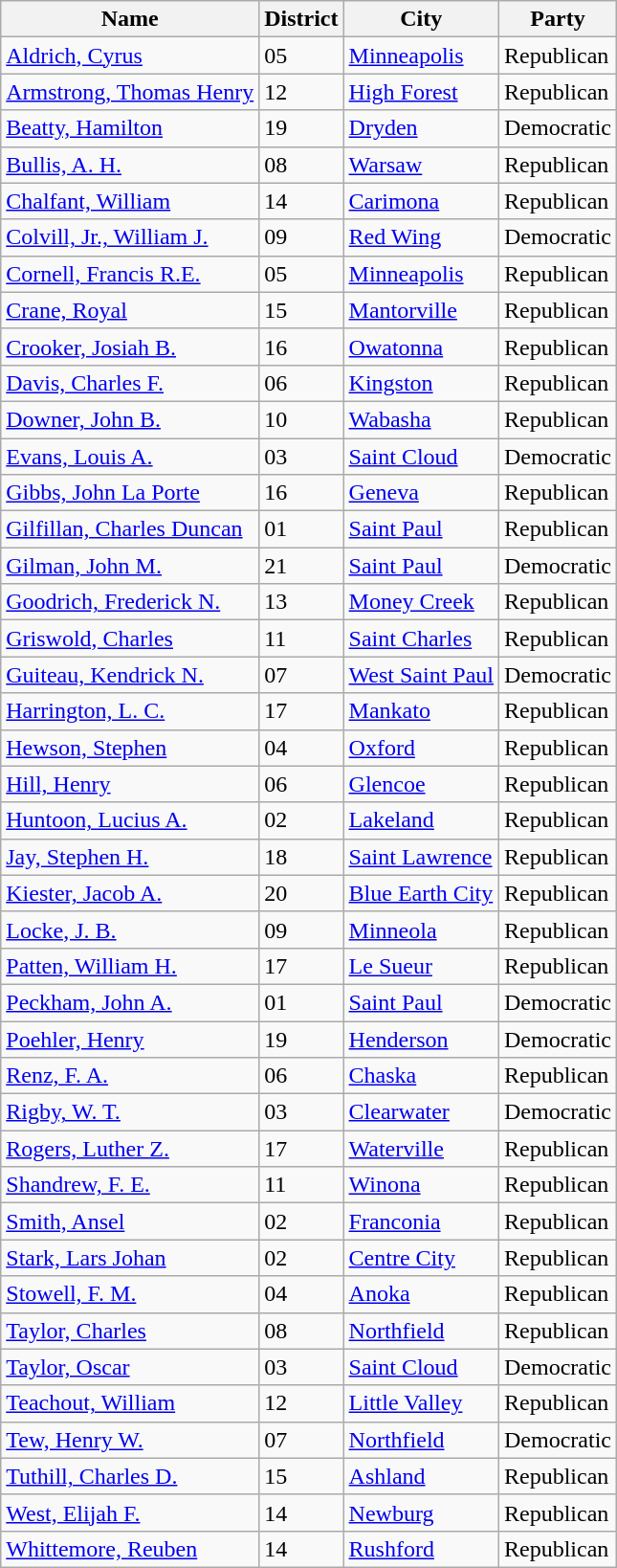<table class="wikitable sortable">
<tr>
<th>Name</th>
<th>District</th>
<th>City</th>
<th>Party</th>
</tr>
<tr>
<td><a href='#'>Aldrich, Cyrus</a></td>
<td>05</td>
<td><a href='#'>Minneapolis</a></td>
<td>Republican</td>
</tr>
<tr>
<td><a href='#'>Armstrong, Thomas Henry</a></td>
<td>12</td>
<td><a href='#'>High Forest</a></td>
<td>Republican</td>
</tr>
<tr>
<td><a href='#'>Beatty, Hamilton</a></td>
<td>19</td>
<td><a href='#'>Dryden</a></td>
<td>Democratic</td>
</tr>
<tr>
<td><a href='#'>Bullis, A. H.</a></td>
<td>08</td>
<td><a href='#'>Warsaw</a></td>
<td>Republican</td>
</tr>
<tr>
<td><a href='#'>Chalfant, William</a></td>
<td>14</td>
<td><a href='#'>Carimona</a></td>
<td>Republican</td>
</tr>
<tr>
<td><a href='#'>Colvill, Jr., William J.</a></td>
<td>09</td>
<td><a href='#'>Red Wing</a></td>
<td>Democratic</td>
</tr>
<tr>
<td><a href='#'>Cornell, Francis R.E.</a></td>
<td>05</td>
<td><a href='#'>Minneapolis</a></td>
<td>Republican</td>
</tr>
<tr>
<td><a href='#'>Crane, Royal</a></td>
<td>15</td>
<td><a href='#'>Mantorville</a></td>
<td>Republican</td>
</tr>
<tr>
<td><a href='#'>Crooker, Josiah B.</a></td>
<td>16</td>
<td><a href='#'>Owatonna</a></td>
<td>Republican</td>
</tr>
<tr>
<td><a href='#'>Davis, Charles F.</a></td>
<td>06</td>
<td><a href='#'>Kingston</a></td>
<td>Republican</td>
</tr>
<tr>
<td><a href='#'>Downer, John B.</a></td>
<td>10</td>
<td><a href='#'>Wabasha</a></td>
<td>Republican</td>
</tr>
<tr>
<td><a href='#'>Evans, Louis A.</a></td>
<td>03</td>
<td><a href='#'>Saint Cloud</a></td>
<td>Democratic</td>
</tr>
<tr>
<td><a href='#'>Gibbs, John La Porte</a></td>
<td>16</td>
<td><a href='#'>Geneva</a></td>
<td>Republican</td>
</tr>
<tr>
<td><a href='#'>Gilfillan, Charles Duncan</a></td>
<td>01</td>
<td><a href='#'>Saint Paul</a></td>
<td>Republican</td>
</tr>
<tr>
<td><a href='#'>Gilman, John M.</a></td>
<td>21</td>
<td><a href='#'>Saint Paul</a></td>
<td>Democratic</td>
</tr>
<tr>
<td><a href='#'>Goodrich, Frederick N.</a></td>
<td>13</td>
<td><a href='#'>Money Creek</a></td>
<td>Republican</td>
</tr>
<tr>
<td><a href='#'>Griswold, Charles</a></td>
<td>11</td>
<td><a href='#'>Saint Charles</a></td>
<td>Republican</td>
</tr>
<tr>
<td><a href='#'>Guiteau, Kendrick N.</a></td>
<td>07</td>
<td><a href='#'>West Saint Paul</a></td>
<td>Democratic</td>
</tr>
<tr>
<td><a href='#'>Harrington, L. C.</a></td>
<td>17</td>
<td><a href='#'>Mankato</a></td>
<td>Republican</td>
</tr>
<tr>
<td><a href='#'>Hewson, Stephen</a></td>
<td>04</td>
<td><a href='#'>Oxford</a></td>
<td>Republican</td>
</tr>
<tr>
<td><a href='#'>Hill, Henry</a></td>
<td>06</td>
<td><a href='#'>Glencoe</a></td>
<td>Republican</td>
</tr>
<tr>
<td><a href='#'>Huntoon, Lucius A.</a></td>
<td>02</td>
<td><a href='#'>Lakeland</a></td>
<td>Republican</td>
</tr>
<tr>
<td><a href='#'>Jay, Stephen H.</a></td>
<td>18</td>
<td><a href='#'>Saint Lawrence</a></td>
<td>Republican</td>
</tr>
<tr>
<td><a href='#'>Kiester, Jacob A.</a></td>
<td>20</td>
<td><a href='#'>Blue Earth City</a></td>
<td>Republican</td>
</tr>
<tr>
<td><a href='#'>Locke, J. B.</a></td>
<td>09</td>
<td><a href='#'>Minneola</a></td>
<td>Republican</td>
</tr>
<tr>
<td><a href='#'>Patten, William H.</a></td>
<td>17</td>
<td><a href='#'>Le Sueur</a></td>
<td>Republican</td>
</tr>
<tr>
<td><a href='#'>Peckham, John A.</a></td>
<td>01</td>
<td><a href='#'>Saint Paul</a></td>
<td>Democratic</td>
</tr>
<tr>
<td><a href='#'>Poehler, Henry</a></td>
<td>19</td>
<td><a href='#'>Henderson</a></td>
<td>Democratic</td>
</tr>
<tr>
<td><a href='#'>Renz, F. A.</a></td>
<td>06</td>
<td><a href='#'>Chaska</a></td>
<td>Republican</td>
</tr>
<tr>
<td><a href='#'>Rigby, W. T.</a></td>
<td>03</td>
<td><a href='#'>Clearwater</a></td>
<td>Democratic</td>
</tr>
<tr>
<td><a href='#'>Rogers, Luther Z.</a></td>
<td>17</td>
<td><a href='#'>Waterville</a></td>
<td>Republican</td>
</tr>
<tr>
<td><a href='#'>Shandrew, F. E.</a></td>
<td>11</td>
<td><a href='#'>Winona</a></td>
<td>Republican</td>
</tr>
<tr>
<td><a href='#'>Smith, Ansel</a></td>
<td>02</td>
<td><a href='#'>Franconia</a></td>
<td>Republican</td>
</tr>
<tr>
<td><a href='#'>Stark, Lars Johan</a></td>
<td>02</td>
<td><a href='#'>Centre City</a></td>
<td>Republican</td>
</tr>
<tr>
<td><a href='#'>Stowell, F. M.</a></td>
<td>04</td>
<td><a href='#'>Anoka</a></td>
<td>Republican</td>
</tr>
<tr>
<td><a href='#'>Taylor, Charles</a></td>
<td>08</td>
<td><a href='#'>Northfield</a></td>
<td>Republican</td>
</tr>
<tr>
<td><a href='#'>Taylor, Oscar</a></td>
<td>03</td>
<td><a href='#'>Saint Cloud</a></td>
<td>Democratic</td>
</tr>
<tr>
<td><a href='#'>Teachout, William</a></td>
<td>12</td>
<td><a href='#'>Little Valley</a></td>
<td>Republican</td>
</tr>
<tr>
<td><a href='#'>Tew, Henry W.</a></td>
<td>07</td>
<td><a href='#'>Northfield</a></td>
<td>Democratic</td>
</tr>
<tr>
<td><a href='#'>Tuthill, Charles D.</a></td>
<td>15</td>
<td><a href='#'>Ashland</a></td>
<td>Republican</td>
</tr>
<tr>
<td><a href='#'>West, Elijah F.</a></td>
<td>14</td>
<td><a href='#'>Newburg</a></td>
<td>Republican</td>
</tr>
<tr>
<td><a href='#'>Whittemore, Reuben</a></td>
<td>14</td>
<td><a href='#'>Rushford</a></td>
<td>Republican</td>
</tr>
</table>
